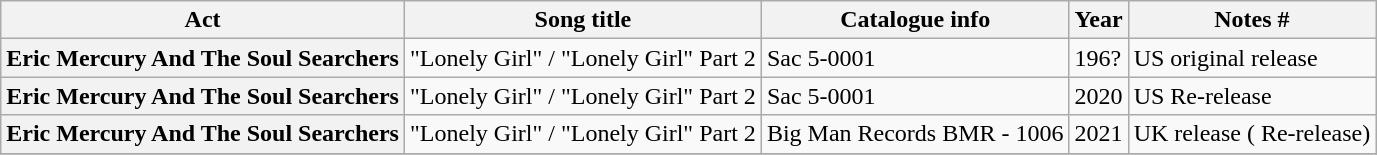<table class="wikitable plainrowheaders sortable">
<tr>
<th scope="col">Act</th>
<th scope="col">Song title</th>
<th scope="col">Catalogue info</th>
<th scope="col">Year</th>
<th scope="col" class="unsortable">Notes #</th>
</tr>
<tr>
<th scope="row">Eric Mercury And The Soul Searchers</th>
<td>"Lonely Girl" / "Lonely Girl"  Part 2</td>
<td>Sac 5-0001</td>
<td>196?</td>
<td>US original release</td>
</tr>
<tr>
<th scope="row">Eric Mercury And The Soul Searchers</th>
<td>"Lonely Girl" / "Lonely Girl"  Part 2</td>
<td>Sac 5-0001</td>
<td>2020</td>
<td>US Re-release</td>
</tr>
<tr>
<th scope="row">Eric Mercury And The Soul Searchers</th>
<td>"Lonely Girl" / "Lonely Girl"  Part 2</td>
<td>Big Man Records BMR - 1006</td>
<td>2021</td>
<td>UK release ( Re-release)</td>
</tr>
<tr>
</tr>
</table>
